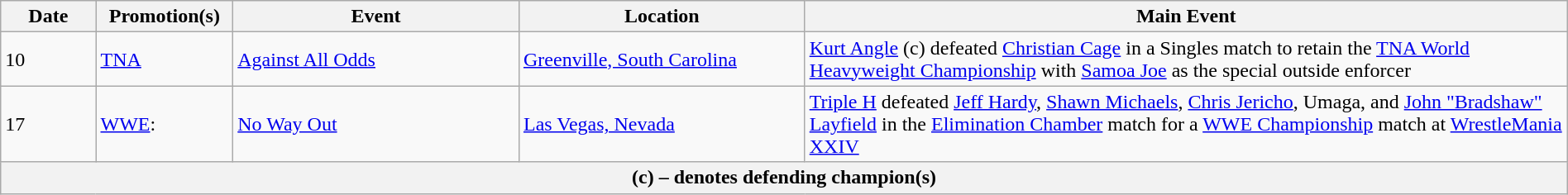<table class="wikitable" style="width:100%;">
<tr>
<th width=5%>Date</th>
<th width=5%>Promotion(s)</th>
<th width=15%>Event</th>
<th width=15%>Location</th>
<th width=40%>Main Event</th>
</tr>
<tr>
<td>10</td>
<td><a href='#'>TNA</a></td>
<td><a href='#'>Against All Odds</a></td>
<td><a href='#'>Greenville, South Carolina</a></td>
<td><a href='#'>Kurt Angle</a> (c) defeated <a href='#'>Christian Cage</a> in a Singles match to retain the <a href='#'>TNA World Heavyweight Championship</a> with <a href='#'>Samoa Joe</a> as the special outside enforcer</td>
</tr>
<tr>
<td>17</td>
<td><a href='#'>WWE</a>:<br></td>
<td><a href='#'>No Way Out</a></td>
<td><a href='#'>Las Vegas, Nevada</a></td>
<td><a href='#'>Triple H</a> defeated <a href='#'>Jeff Hardy</a>, <a href='#'>Shawn Michaels</a>, <a href='#'>Chris Jericho</a>, Umaga, and <a href='#'>John "Bradshaw" Layfield</a> in the <a href='#'>Elimination Chamber</a> match for a <a href='#'>WWE Championship</a> match at <a href='#'>WrestleMania XXIV</a></td>
</tr>
<tr>
<th colspan="6">(c) – denotes defending champion(s)</th>
</tr>
</table>
